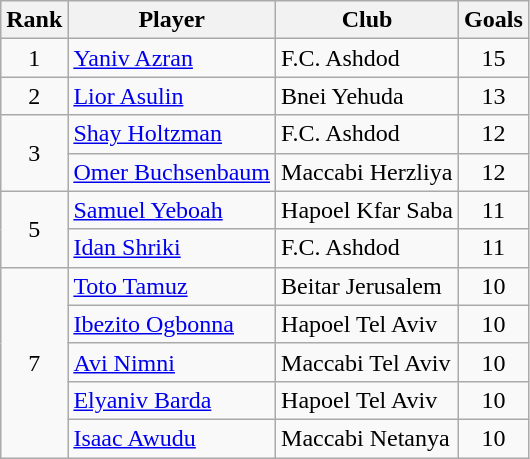<table class="wikitable">
<tr>
<th>Rank</th>
<th>Player</th>
<th>Club</th>
<th>Goals</th>
</tr>
<tr>
<td align="center">1</td>
<td> <a href='#'>Yaniv Azran</a></td>
<td>F.C. Ashdod</td>
<td align="center">15</td>
</tr>
<tr>
<td align="center">2</td>
<td> <a href='#'>Lior Asulin</a></td>
<td>Bnei Yehuda</td>
<td align="center">13</td>
</tr>
<tr>
<td rowspan="2" align="center">3</td>
<td> <a href='#'>Shay Holtzman</a></td>
<td>F.C. Ashdod</td>
<td align="center">12</td>
</tr>
<tr>
<td> <a href='#'>Omer Buchsenbaum</a></td>
<td>Maccabi Herzliya</td>
<td align="center">12</td>
</tr>
<tr>
<td rowspan="2" align="center">5</td>
<td> <a href='#'>Samuel Yeboah</a></td>
<td>Hapoel Kfar Saba</td>
<td align="center">11</td>
</tr>
<tr>
<td> <a href='#'>Idan Shriki</a></td>
<td>F.C. Ashdod</td>
<td align="center">11</td>
</tr>
<tr>
<td rowspan="5" align="center">7</td>
<td> <a href='#'>Toto Tamuz</a></td>
<td>Beitar Jerusalem</td>
<td align="center">10</td>
</tr>
<tr>
<td> <a href='#'>Ibezito Ogbonna</a></td>
<td>Hapoel Tel Aviv</td>
<td align="center">10</td>
</tr>
<tr>
<td> <a href='#'>Avi Nimni</a></td>
<td>Maccabi Tel Aviv</td>
<td align="center">10</td>
</tr>
<tr>
<td> <a href='#'>Elyaniv Barda</a></td>
<td>Hapoel Tel Aviv</td>
<td align="center">10</td>
</tr>
<tr>
<td> <a href='#'>Isaac Awudu</a></td>
<td>Maccabi Netanya</td>
<td align="center">10</td>
</tr>
</table>
